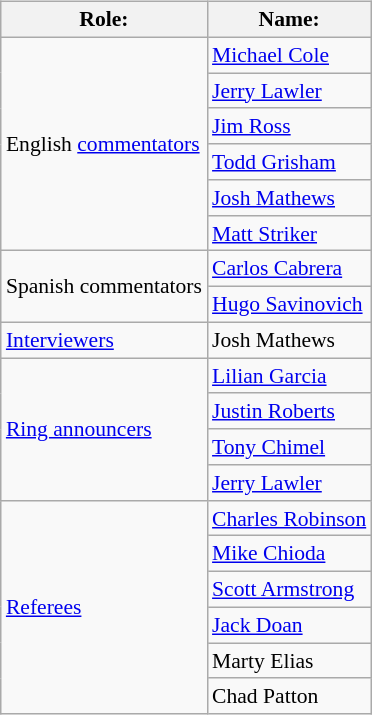<table class=wikitable style="font-size:90%; margin: 0.5em 0 0.5em 1em; float: right; clear: right;">
<tr>
<th>Role:</th>
<th>Name:</th>
</tr>
<tr>
<td rowspan=6>English <a href='#'>commentators</a></td>
<td><a href='#'>Michael Cole</a> </td>
</tr>
<tr>
<td><a href='#'>Jerry Lawler</a> </td>
</tr>
<tr>
<td><a href='#'>Jim Ross</a> </td>
</tr>
<tr>
<td><a href='#'>Todd Grisham</a> </td>
</tr>
<tr>
<td><a href='#'>Josh Mathews</a> </td>
</tr>
<tr>
<td><a href='#'>Matt Striker</a> </td>
</tr>
<tr>
<td rowspan=2>Spanish commentators</td>
<td><a href='#'>Carlos Cabrera</a></td>
</tr>
<tr>
<td><a href='#'>Hugo Savinovich</a></td>
</tr>
<tr>
<td><a href='#'>Interviewers</a></td>
<td>Josh Mathews</td>
</tr>
<tr>
<td rowspan=4><a href='#'>Ring announcers</a></td>
<td><a href='#'>Lilian Garcia</a> </td>
</tr>
<tr>
<td><a href='#'>Justin Roberts</a> </td>
</tr>
<tr>
<td><a href='#'>Tony Chimel</a> </td>
</tr>
<tr>
<td><a href='#'>Jerry Lawler</a> </td>
</tr>
<tr>
<td rowspan=6><a href='#'>Referees</a></td>
<td><a href='#'>Charles Robinson</a></td>
</tr>
<tr>
<td><a href='#'>Mike Chioda</a></td>
</tr>
<tr>
<td><a href='#'>Scott Armstrong</a></td>
</tr>
<tr>
<td><a href='#'>Jack Doan</a></td>
</tr>
<tr>
<td>Marty Elias</td>
</tr>
<tr>
<td>Chad Patton</td>
</tr>
</table>
